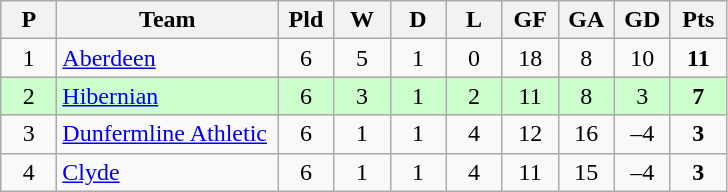<table class="wikitable" style="text-align: center;">
<tr>
<th width=30>P</th>
<th width=140>Team</th>
<th width=30>Pld</th>
<th width=30>W</th>
<th width=30>D</th>
<th width=30>L</th>
<th width=30>GF</th>
<th width=30>GA</th>
<th width=30>GD</th>
<th width=30>Pts</th>
</tr>
<tr>
<td>1</td>
<td align=left><a href='#'>Aberdeen</a></td>
<td>6</td>
<td>5</td>
<td>1</td>
<td>0</td>
<td>18</td>
<td>8</td>
<td>10</td>
<td><strong>11</strong></td>
</tr>
<tr style="background:#ccffcc;">
<td>2</td>
<td align=left><a href='#'>Hibernian</a></td>
<td>6</td>
<td>3</td>
<td>1</td>
<td>2</td>
<td>11</td>
<td>8</td>
<td>3</td>
<td><strong>7</strong></td>
</tr>
<tr>
<td>3</td>
<td align=left><a href='#'>Dunfermline Athletic</a></td>
<td>6</td>
<td>1</td>
<td>1</td>
<td>4</td>
<td>12</td>
<td>16</td>
<td>–4</td>
<td><strong>3</strong></td>
</tr>
<tr>
<td>4</td>
<td align=left><a href='#'>Clyde</a></td>
<td>6</td>
<td>1</td>
<td>1</td>
<td>4</td>
<td>11</td>
<td>15</td>
<td>–4</td>
<td><strong>3</strong></td>
</tr>
</table>
